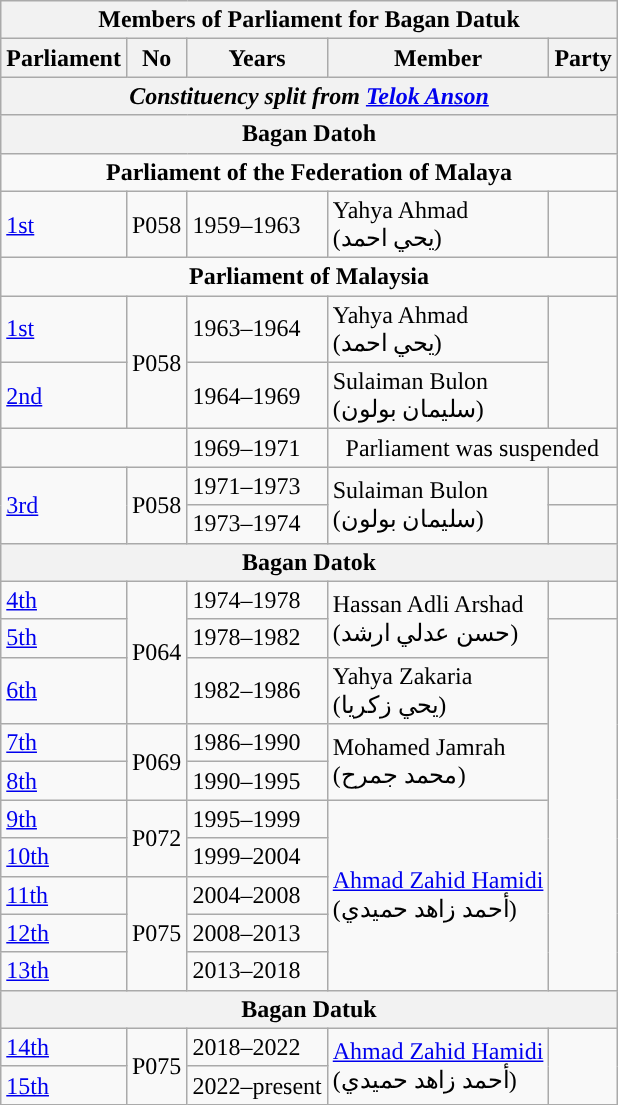<table class=wikitable>
<tr>
<th colspan="5">Members of Parliament for Bagan Datuk</th>
</tr>
<tr>
<th>Parliament</th>
<th>No</th>
<th>Years</th>
<th>Member</th>
<th>Party</th>
</tr>
<tr>
<th colspan="5" align="center"><em>Constituency split from <a href='#'>Telok Anson</a></em></th>
</tr>
<tr>
<th colspan="5" align="center">Bagan Datoh</th>
</tr>
<tr>
<td colspan="5" align="center"><strong>Parliament of the Federation of Malaya</strong></td>
</tr>
<tr>
<td><a href='#'>1st</a></td>
<td>P058</td>
<td>1959–1963</td>
<td>Yahya Ahmad <br> (يحي احمد)</td>
<td></td>
</tr>
<tr>
<td colspan="5" align="center"><strong>Parliament of Malaysia</strong></td>
</tr>
<tr>
<td><a href='#'>1st</a></td>
<td rowspan="2">P058</td>
<td>1963–1964</td>
<td>Yahya Ahmad <br> (يحي احمد)</td>
<td rowspan=2></td>
</tr>
<tr>
<td><a href='#'>2nd</a></td>
<td>1964–1969</td>
<td>Sulaiman Bulon  <br>(سليمان بولون)</td>
</tr>
<tr>
<td colspan="2"></td>
<td>1969–1971</td>
<td colspan=2 align=center>Parliament was suspended</td>
</tr>
<tr>
<td rowspan=2><a href='#'>3rd</a></td>
<td rowspan="2">P058</td>
<td>1971–1973</td>
<td rowspan=2>Sulaiman Bulon <br> (سليمان بولون)</td>
<td></td>
</tr>
<tr>
<td>1973–1974</td>
<td></td>
</tr>
<tr>
<th colspan="5" align="center">Bagan Datok</th>
</tr>
<tr>
<td><a href='#'>4th</a></td>
<td rowspan="3">P064</td>
<td>1974–1978</td>
<td rowspan=2>Hassan Adli Arshad <br> (حسن عدلي ارشد)</td>
<td></td>
</tr>
<tr>
<td><a href='#'>5th</a></td>
<td>1978–1982</td>
<td rowspan="9"></td>
</tr>
<tr>
<td><a href='#'>6th</a></td>
<td>1982–1986</td>
<td>Yahya Zakaria  <br>(يحي زكريا)</td>
</tr>
<tr>
<td><a href='#'>7th</a></td>
<td rowspan="2">P069</td>
<td>1986–1990</td>
<td rowspan=2>Mohamed Jamrah  <br>(محمد جمرح)</td>
</tr>
<tr>
<td><a href='#'>8th</a></td>
<td>1990–1995</td>
</tr>
<tr>
<td><a href='#'>9th</a></td>
<td rowspan="2">P072</td>
<td>1995–1999</td>
<td rowspan=5><a href='#'>Ahmad Zahid Hamidi</a>  <br>(أحمد زاهد حميدي)</td>
</tr>
<tr>
<td><a href='#'>10th</a></td>
<td>1999–2004</td>
</tr>
<tr>
<td><a href='#'>11th</a></td>
<td rowspan="3">P075</td>
<td>2004–2008</td>
</tr>
<tr>
<td><a href='#'>12th</a></td>
<td>2008–2013</td>
</tr>
<tr>
<td><a href='#'>13th</a></td>
<td>2013–2018</td>
</tr>
<tr>
<th colspan="5" align="center">Bagan Datuk</th>
</tr>
<tr>
<td><a href='#'>14th</a></td>
<td rowspan="2">P075</td>
<td>2018–2022</td>
<td rowspan="2"><a href='#'>Ahmad Zahid Hamidi</a> <br> (أحمد زاهد حميدي)</td>
<td rowspan="2"></td>
</tr>
<tr>
<td><a href='#'>15th</a></td>
<td>2022–present</td>
</tr>
</table>
